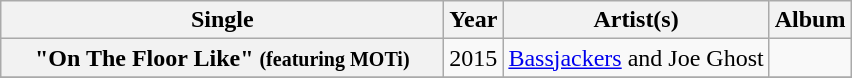<table class="wikitable plainrowheaders" style="text-align:left;">
<tr>
<th scope="col" rowspan="1" style="width:18em;">Single</th>
<th scope="col" rowspan="1">Year</th>
<th scope="col" rowspan="1">Artist(s)</th>
<th scope="col" rowspan="1">Album</th>
</tr>
<tr>
<th scope="row">"On The Floor Like" <small>(featuring MOTi)</small></th>
<td>2015</td>
<td><a href='#'>Bassjackers</a> and Joe Ghost</td>
<td></td>
</tr>
<tr>
</tr>
</table>
